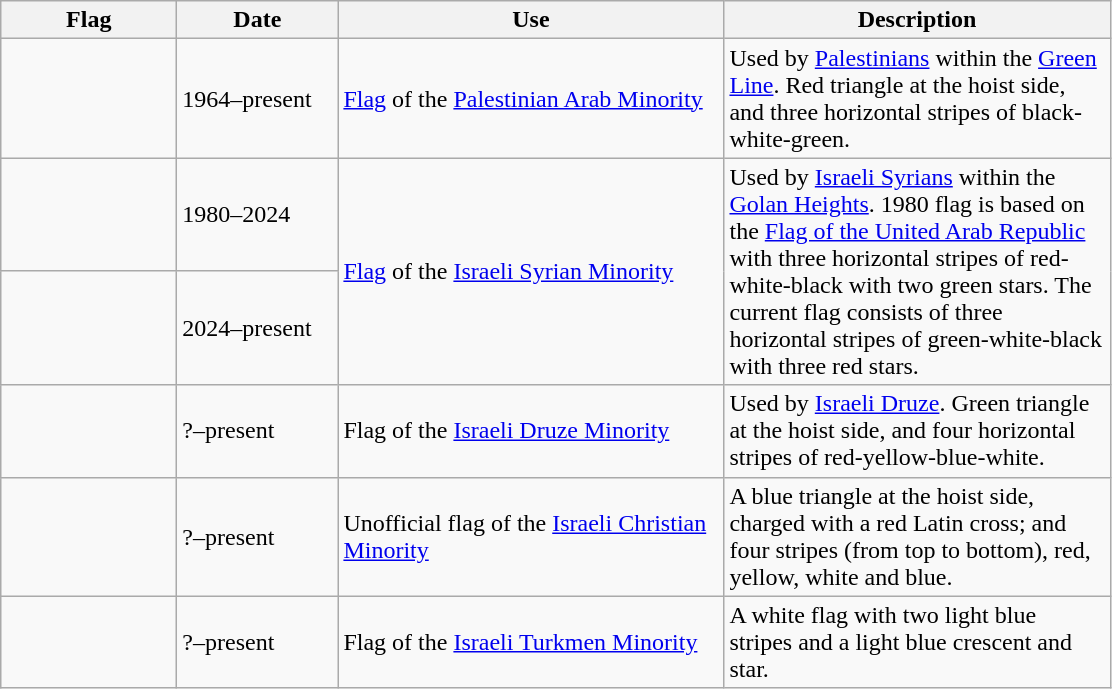<table class="wikitable" style="background:#f9f9f9">
<tr>
<th style="width:110px">Flag</th>
<th style="width:100px">Date</th>
<th style="width:250px">Use</th>
<th style="width:250px">Description</th>
</tr>
<tr>
<td></td>
<td>1964–present</td>
<td><a href='#'>Flag</a> of the <a href='#'> Palestinian Arab Minority</a></td>
<td>Used by <a href='#'>Palestinians</a> within the <a href='#'>Green Line</a>. Red triangle at the hoist side, and three horizontal stripes of black-white-green.</td>
</tr>
<tr>
<td></td>
<td>1980–2024</td>
<td rowspan="2"><a href='#'>Flag</a> of the <a href='#'>Israeli Syrian Minority</a></td>
<td rowspan="2">Used by <a href='#'>Israeli Syrians</a> within the <a href='#'>Golan Heights</a>. 1980 flag is based on the <a href='#'>Flag of the United Arab Republic</a> with three horizontal stripes of red-white-black with two green stars. The current flag consists of three horizontal stripes of green-white-black with three red stars.</td>
</tr>
<tr>
<td></td>
<td>2024–present</td>
</tr>
<tr>
<td></td>
<td>?–present</td>
<td>Flag of the <a href='#'>Israeli Druze Minority</a></td>
<td>Used by <a href='#'>Israeli Druze</a>. Green triangle at the hoist side, and four horizontal stripes of red-yellow-blue-white.</td>
</tr>
<tr>
<td></td>
<td>?–present</td>
<td>Unofficial flag of the <a href='#'>Israeli Christian Minority</a></td>
<td>A blue triangle at the hoist side, charged with a red Latin cross; and four stripes (from top to bottom), red, yellow, white and blue.</td>
</tr>
<tr>
<td></td>
<td>?–present</td>
<td>Flag of the <a href='#'>Israeli Turkmen Minority</a></td>
<td>A white flag with two light blue stripes and a light blue crescent and star.</td>
</tr>
</table>
